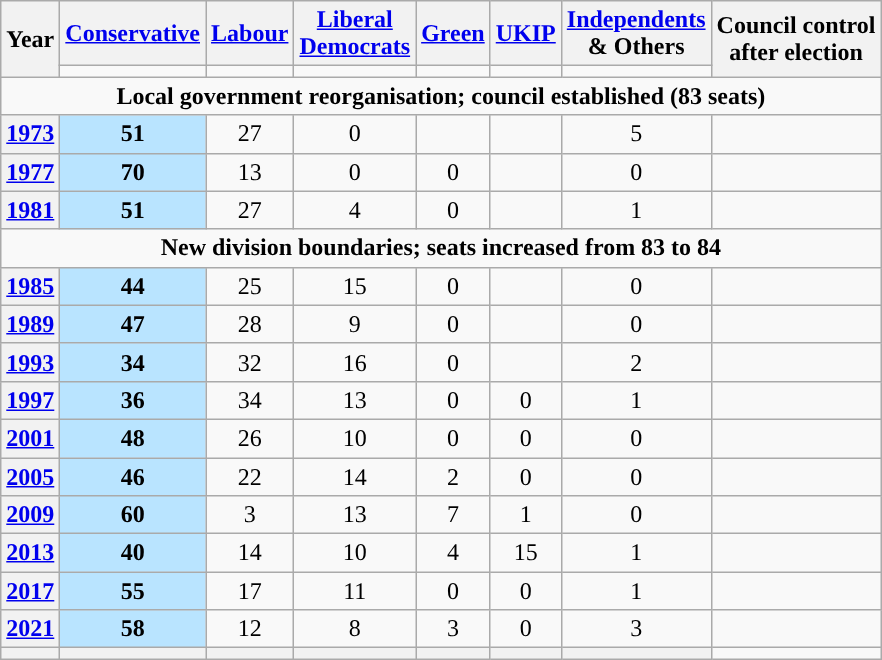<table class="wikitable plainrowheaders" style="text-align:center">
<tr>
<th scope="col" rowspan="2">Year</th>
<th scope="col"><a href='#'>Conservative</a></th>
<th scope="col"><a href='#'>Labour</a></th>
<th scope="col" style="width:1px"><a href='#'>Liberal Democrats</a></th>
<th scope="col"><a href='#'>Green</a></th>
<th scope="col"><a href='#'>UKIP</a></th>
<th scope="col"><a href='#'>Independents</a><br>& Others</th>
<th scope="col" rowspan="2" colspan="2">Council control<br>after election</th>
</tr>
<tr>
<td style="background:"></td>
<td style="background:"></td>
<td style="background:"></td>
<td style="background:"></td>
<td style="background:"></td>
<td style="background:"></td>
</tr>
<tr>
<td colspan="9"><strong>Local government reorganisation; council established (83 seats)</strong></td>
</tr>
<tr>
<th scope="row"><a href='#'>1973</a></th>
<td style="background:#B9E4FF;"><strong>51</strong></td>
<td>27</td>
<td>0</td>
<td></td>
<td></td>
<td>5</td>
<td></td>
</tr>
<tr>
<th scope="row"><a href='#'>1977</a></th>
<td style="background:#B9E4FF;"><strong>70</strong></td>
<td>13</td>
<td>0</td>
<td>0</td>
<td></td>
<td>0</td>
<td></td>
</tr>
<tr>
<th scope="row"><a href='#'>1981</a></th>
<td style="background:#B9E4FF;"><strong>51</strong></td>
<td>27</td>
<td>4</td>
<td>0</td>
<td></td>
<td>1</td>
<td></td>
</tr>
<tr>
<td colspan="9"><strong>New division boundaries; seats increased from 83 to 84</strong></td>
</tr>
<tr>
<th scope="row"><a href='#'>1985</a></th>
<td style="background:#B9E4FF;"><strong>44</strong></td>
<td>25</td>
<td>15</td>
<td>0</td>
<td></td>
<td>0</td>
<td></td>
</tr>
<tr>
<th scope="row"><a href='#'>1989</a></th>
<td style="background:#B9E4FF;"><strong>47</strong></td>
<td>28</td>
<td>9</td>
<td>0</td>
<td></td>
<td>0</td>
<td></td>
</tr>
<tr>
<th scope="row"><a href='#'>1993</a></th>
<td style="background:#B9E4FF;"><strong>34</strong></td>
<td>32</td>
<td>16</td>
<td>0</td>
<td></td>
<td>2</td>
<td></td>
</tr>
<tr>
<th scope="row"><a href='#'>1997</a></th>
<td style="background:#B9E4FF;"><strong>36</strong></td>
<td>34</td>
<td>13</td>
<td>0</td>
<td>0</td>
<td>1</td>
<td></td>
</tr>
<tr>
<th scope="row"><a href='#'>2001</a></th>
<td style="background:#B9E4FF;"><strong>48</strong></td>
<td>26</td>
<td>10</td>
<td>0</td>
<td>0</td>
<td>0</td>
<td></td>
</tr>
<tr>
<th scope="row"><a href='#'>2005</a></th>
<td style="background:#B9E4FF;"><strong>46</strong></td>
<td>22</td>
<td>14</td>
<td>2</td>
<td>0</td>
<td>0</td>
<td></td>
</tr>
<tr>
<th scope="row"><a href='#'>2009</a></th>
<td style="background:#B9E4FF;"><strong>60</strong></td>
<td>3</td>
<td>13</td>
<td>7</td>
<td>1</td>
<td>0</td>
<td></td>
</tr>
<tr>
<th scope="row"><a href='#'>2013</a></th>
<td style="background:#B9E4FF;"><strong>40</strong></td>
<td>14</td>
<td>10</td>
<td>4</td>
<td>15</td>
<td>1</td>
<td></td>
</tr>
<tr>
<th scope="row"><a href='#'>2017</a></th>
<td style="background:#B9E4FF;"><strong>55</strong></td>
<td>17</td>
<td>11</td>
<td>0</td>
<td>0</td>
<td>1</td>
<td></td>
</tr>
<tr>
<th scope="row"><a href='#'>2021</a></th>
<td style="background:#B9E4FF;"><strong>58</strong></td>
<td>12</td>
<td>8</td>
<td>3</td>
<td>0</td>
<td>3</td>
<td></td>
</tr>
<tr>
<th></th>
<th style="background-color: "></th>
<th style="background-color: "></th>
<th style="background-color: "></th>
<th style="background-color: "></th>
<th style="background-color: "></th>
<th style="background-color: "></th>
</tr>
</table>
